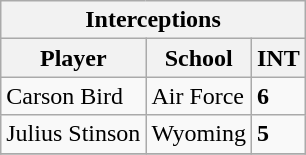<table class="wikitable">
<tr>
<th colspan="7" align="center">Interceptions</th>
</tr>
<tr>
<th>Player</th>
<th>School</th>
<th>INT</th>
</tr>
<tr>
<td>Carson Bird</td>
<td>Air Force</td>
<td><strong>6</strong></td>
</tr>
<tr>
<td>Julius Stinson</td>
<td>Wyoming</td>
<td><strong>5</strong></td>
</tr>
<tr>
</tr>
</table>
